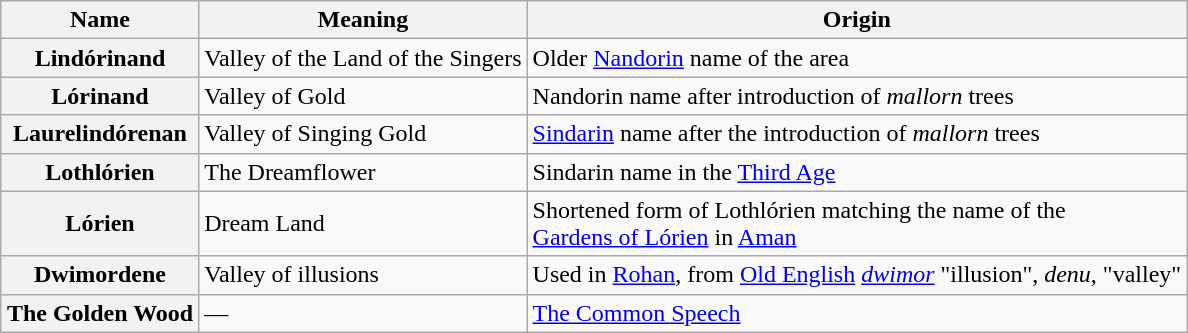<table class="wikitable" style="margin:1em auto;">
<tr>
<th>Name</th>
<th>Meaning</th>
<th>Origin</th>
</tr>
<tr>
<th>Lindórinand</th>
<td>Valley of the Land of the Singers</td>
<td>Older <a href='#'>Nandorin</a> name of the area</td>
</tr>
<tr>
<th>Lórinand</th>
<td>Valley of Gold</td>
<td>Nandorin name after introduction of <em>mallorn</em> trees</td>
</tr>
<tr>
<th>Laurelindórenan</th>
<td>Valley of Singing Gold</td>
<td><a href='#'>Sindarin</a> name after the introduction of <em>mallorn</em> trees</td>
</tr>
<tr>
<th>Lothlórien</th>
<td>The Dreamflower</td>
<td>Sindarin name in the <a href='#'>Third Age</a></td>
</tr>
<tr>
<th>Lórien</th>
<td>Dream Land</td>
<td>Shortened form of Lothlórien matching the name of the<br><a href='#'>Gardens of Lórien</a> in <a href='#'>Aman</a></td>
</tr>
<tr>
<th>Dwimordene</th>
<td>Valley of illusions</td>
<td>Used in <a href='#'>Rohan</a>, from <a href='#'>Old English</a> <em><a href='#'>dwimor</a></em> "illusion", <em>denu</em>, "valley"</td>
</tr>
<tr>
<th>The Golden Wood</th>
<td>—</td>
<td><a href='#'>The Common Speech</a></td>
</tr>
</table>
